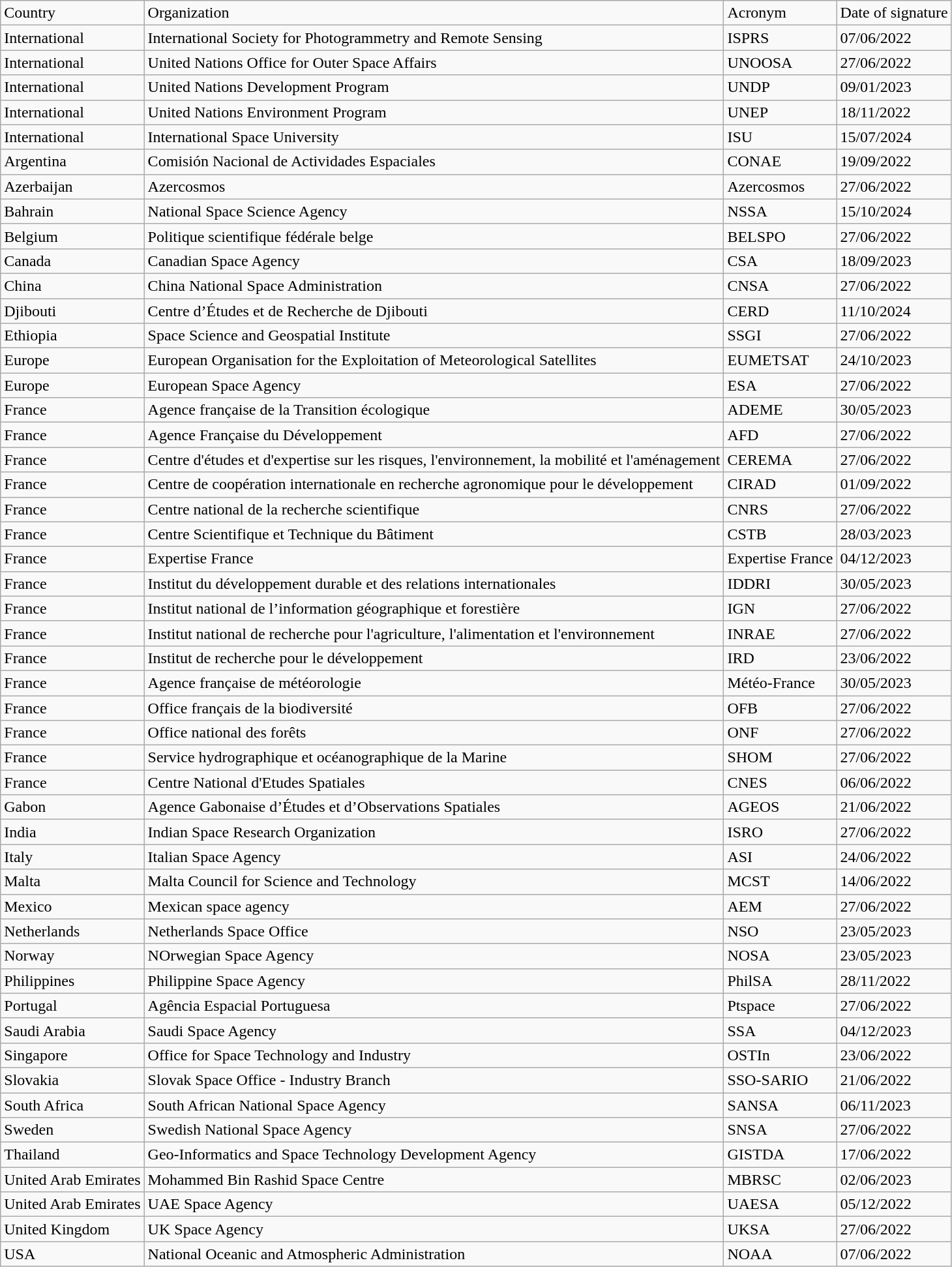<table class="wikitable">
<tr>
<td>Country</td>
<td>Organization</td>
<td>Acronym</td>
<td>Date of signature</td>
</tr>
<tr>
<td>International</td>
<td>International Society for Photogrammetry and Remote Sensing</td>
<td>ISPRS</td>
<td>07/06/2022</td>
</tr>
<tr>
<td>International</td>
<td>United Nations Office for Outer Space Affairs</td>
<td>UNOOSA</td>
<td>27/06/2022</td>
</tr>
<tr>
<td>International</td>
<td>United Nations Development Program</td>
<td>UNDP</td>
<td>09/01/2023</td>
</tr>
<tr>
<td>International</td>
<td>United Nations Environment Program</td>
<td>UNEP</td>
<td>18/11/2022</td>
</tr>
<tr>
<td>International</td>
<td>International Space University</td>
<td>ISU</td>
<td>15/07/2024</td>
</tr>
<tr>
<td>Argentina</td>
<td>Comisión Nacional de Actividades Espaciales</td>
<td>CONAE</td>
<td>19/09/2022</td>
</tr>
<tr>
<td>Azerbaijan</td>
<td>Azercosmos</td>
<td>Azercosmos</td>
<td>27/06/2022</td>
</tr>
<tr>
<td>Bahrain</td>
<td>National Space Science Agency</td>
<td>NSSA</td>
<td>15/10/2024</td>
</tr>
<tr>
<td>Belgium</td>
<td>Politique scientifique fédérale belge</td>
<td>BELSPO</td>
<td>27/06/2022</td>
</tr>
<tr>
<td>Canada</td>
<td>Canadian Space Agency</td>
<td>CSA</td>
<td>18/09/2023</td>
</tr>
<tr>
<td>China</td>
<td>China National Space Administration</td>
<td>CNSA</td>
<td>27/06/2022</td>
</tr>
<tr>
<td>Djibouti</td>
<td>Centre d’Études et de Recherche de Djibouti</td>
<td>CERD</td>
<td>11/10/2024</td>
</tr>
<tr>
<td>Ethiopia</td>
<td>Space Science and Geospatial Institute</td>
<td>SSGI</td>
<td>27/06/2022</td>
</tr>
<tr>
<td>Europe</td>
<td>European Organisation for the Exploitation of Meteorological Satellites</td>
<td>EUMETSAT</td>
<td>24/10/2023</td>
</tr>
<tr>
<td>Europe</td>
<td>European Space Agency</td>
<td>ESA</td>
<td>27/06/2022</td>
</tr>
<tr>
<td>France</td>
<td>Agence française de la Transition écologique</td>
<td>ADEME</td>
<td>30/05/2023</td>
</tr>
<tr>
<td>France</td>
<td>Agence Française du Développement</td>
<td>AFD</td>
<td>27/06/2022</td>
</tr>
<tr>
<td>France</td>
<td>Centre d'études et d'expertise sur les risques, l'environnement, la mobilité et l'aménagement</td>
<td>CEREMA</td>
<td>27/06/2022</td>
</tr>
<tr>
<td>France</td>
<td>Centre de coopération internationale en recherche agronomique pour le développement</td>
<td>CIRAD</td>
<td>01/09/2022</td>
</tr>
<tr>
<td>France</td>
<td>Centre national de la recherche scientifique</td>
<td>CNRS</td>
<td>27/06/2022</td>
</tr>
<tr>
<td>France</td>
<td>Centre Scientifique et Technique du Bâtiment</td>
<td>CSTB</td>
<td>28/03/2023</td>
</tr>
<tr>
<td>France</td>
<td>Expertise France</td>
<td>Expertise France</td>
<td>04/12/2023</td>
</tr>
<tr>
<td>France</td>
<td>Institut du développement durable et des relations internationales</td>
<td>IDDRI</td>
<td>30/05/2023</td>
</tr>
<tr>
<td>France</td>
<td>Institut national de l’information géographique et forestière</td>
<td>IGN</td>
<td>27/06/2022</td>
</tr>
<tr>
<td>France</td>
<td>Institut national de recherche pour l'agriculture, l'alimentation et l'environnement</td>
<td>INRAE</td>
<td>27/06/2022</td>
</tr>
<tr>
<td>France</td>
<td>Institut de recherche pour le développement</td>
<td>IRD</td>
<td>23/06/2022</td>
</tr>
<tr>
<td>France</td>
<td>Agence française de météorologie</td>
<td>Météo-France</td>
<td>30/05/2023</td>
</tr>
<tr>
<td>France</td>
<td>Office français de la biodiversité</td>
<td>OFB</td>
<td>27/06/2022</td>
</tr>
<tr>
<td>France</td>
<td>Office national des forêts</td>
<td>ONF</td>
<td>27/06/2022</td>
</tr>
<tr>
<td>France</td>
<td>Service hydrographique et océanographique de la Marine</td>
<td>SHOM</td>
<td>27/06/2022</td>
</tr>
<tr>
<td>France</td>
<td>Centre National d'Etudes Spatiales</td>
<td>CNES</td>
<td>06/06/2022</td>
</tr>
<tr>
<td>Gabon</td>
<td>Agence Gabonaise d’Études et d’Observations Spatiales</td>
<td>AGEOS</td>
<td>21/06/2022</td>
</tr>
<tr>
<td>India</td>
<td>Indian Space Research Organization</td>
<td>ISRO</td>
<td>27/06/2022</td>
</tr>
<tr>
<td>Italy</td>
<td>Italian Space Agency</td>
<td>ASI</td>
<td>24/06/2022</td>
</tr>
<tr>
<td>Malta</td>
<td>Malta Council for Science and Technology</td>
<td>MCST</td>
<td>14/06/2022</td>
</tr>
<tr>
<td>Mexico</td>
<td>Mexican space agency</td>
<td>AEM</td>
<td>27/06/2022</td>
</tr>
<tr>
<td>Netherlands</td>
<td>Netherlands Space Office</td>
<td>NSO</td>
<td>23/05/2023</td>
</tr>
<tr>
<td>Norway</td>
<td>NOrwegian Space Agency</td>
<td>NOSA</td>
<td>23/05/2023</td>
</tr>
<tr>
<td>Philippines</td>
<td>Philippine Space Agency</td>
<td>PhilSA</td>
<td>28/11/2022</td>
</tr>
<tr>
<td>Portugal</td>
<td>Agência Espacial Portuguesa</td>
<td>Ptspace</td>
<td>27/06/2022</td>
</tr>
<tr>
<td>Saudi Arabia</td>
<td>Saudi Space Agency</td>
<td>SSA</td>
<td>04/12/2023</td>
</tr>
<tr>
<td>Singapore</td>
<td>Office for Space Technology and Industry</td>
<td>OSTIn</td>
<td>23/06/2022</td>
</tr>
<tr>
<td>Slovakia</td>
<td>Slovak Space Office - Industry Branch</td>
<td>SSO-SARIO</td>
<td>21/06/2022</td>
</tr>
<tr>
<td>South Africa</td>
<td>South African National Space Agency</td>
<td>SANSA</td>
<td>06/11/2023</td>
</tr>
<tr>
<td>Sweden</td>
<td>Swedish National Space Agency</td>
<td>SNSA</td>
<td>27/06/2022</td>
</tr>
<tr>
<td>Thailand</td>
<td>Geo-Informatics and Space Technology Development Agency</td>
<td>GISTDA</td>
<td>17/06/2022</td>
</tr>
<tr>
<td>United Arab Emirates</td>
<td>Mohammed Bin Rashid Space Centre</td>
<td>MBRSC</td>
<td>02/06/2023</td>
</tr>
<tr>
<td>United Arab Emirates</td>
<td>UAE Space Agency</td>
<td>UAESA</td>
<td>05/12/2022</td>
</tr>
<tr>
<td>United Kingdom</td>
<td>UK Space Agency</td>
<td>UKSA</td>
<td>27/06/2022</td>
</tr>
<tr>
<td>USA</td>
<td>National Oceanic and Atmospheric Administration</td>
<td>NOAA</td>
<td>07/06/2022</td>
</tr>
</table>
